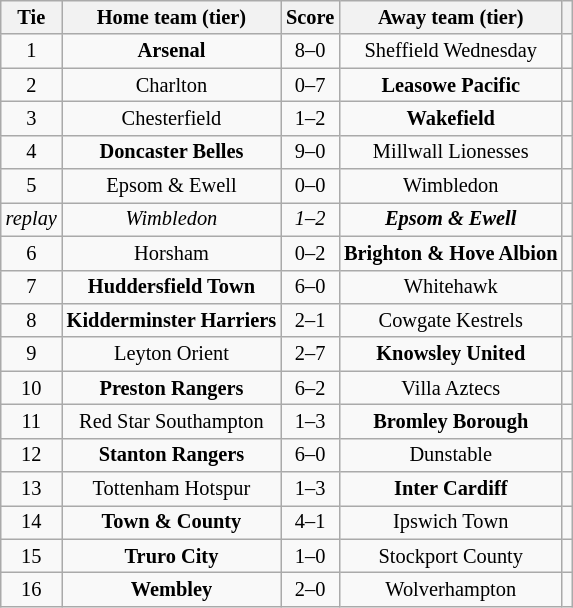<table class="wikitable" style="text-align:center; font-size:85%">
<tr>
<th>Tie</th>
<th>Home team (tier)</th>
<th>Score</th>
<th>Away team (tier)</th>
<th></th>
</tr>
<tr>
<td align="center">1</td>
<td><strong>Arsenal</strong></td>
<td align="center">8–0</td>
<td>Sheffield Wednesday</td>
<td></td>
</tr>
<tr>
<td align="center">2</td>
<td>Charlton</td>
<td align="center">0–7</td>
<td><strong>Leasowe Pacific</strong></td>
<td></td>
</tr>
<tr>
<td align="center">3</td>
<td>Chesterfield</td>
<td align="center">1–2</td>
<td><strong>Wakefield</strong></td>
<td></td>
</tr>
<tr>
<td align="center">4</td>
<td><strong>Doncaster Belles</strong></td>
<td align="center">9–0</td>
<td>Millwall Lionesses</td>
<td></td>
</tr>
<tr>
<td align="center">5</td>
<td>Epsom & Ewell</td>
<td align="center">0–0 </td>
<td>Wimbledon</td>
<td></td>
</tr>
<tr>
<td align="center"><em>replay</em></td>
<td><em>Wimbledon</em></td>
<td align="center"><em>1–2</em></td>
<td><strong><em>Epsom & Ewell</em></strong></td>
<td></td>
</tr>
<tr>
<td align="center">6</td>
<td>Horsham</td>
<td align="center">0–2 </td>
<td><strong>Brighton & Hove Albion</strong></td>
<td></td>
</tr>
<tr>
<td align="center">7</td>
<td><strong>Huddersfield Town</strong></td>
<td align="center">6–0</td>
<td>Whitehawk</td>
<td></td>
</tr>
<tr>
<td align="center">8</td>
<td><strong>Kidderminster Harriers</strong></td>
<td align="center">2–1 </td>
<td>Cowgate Kestrels</td>
<td></td>
</tr>
<tr>
<td align="center">9</td>
<td>Leyton Orient</td>
<td align="center">2–7</td>
<td><strong>Knowsley United</strong></td>
<td></td>
</tr>
<tr>
<td align="center">10</td>
<td><strong>Preston Rangers</strong></td>
<td align="center">6–2</td>
<td>Villa Aztecs</td>
<td></td>
</tr>
<tr>
<td align="center">11</td>
<td>Red Star Southampton</td>
<td align="center">1–3</td>
<td><strong>Bromley Borough</strong></td>
<td></td>
</tr>
<tr>
<td align="center">12</td>
<td><strong>Stanton Rangers</strong></td>
<td align="center">6–0</td>
<td>Dunstable</td>
<td></td>
</tr>
<tr>
<td align="center">13</td>
<td>Tottenham Hotspur</td>
<td align="center">1–3</td>
<td><strong>Inter Cardiff</strong></td>
<td></td>
</tr>
<tr>
<td align="center">14</td>
<td><strong>Town & County</strong></td>
<td align="center">4–1</td>
<td>Ipswich Town</td>
<td></td>
</tr>
<tr>
<td align="center">15</td>
<td><strong>Truro City</strong></td>
<td align="center">1–0</td>
<td>Stockport County</td>
<td></td>
</tr>
<tr>
<td align="center">16</td>
<td><strong>Wembley</strong></td>
<td align="center">2–0</td>
<td>Wolverhampton</td>
<td></td>
</tr>
</table>
